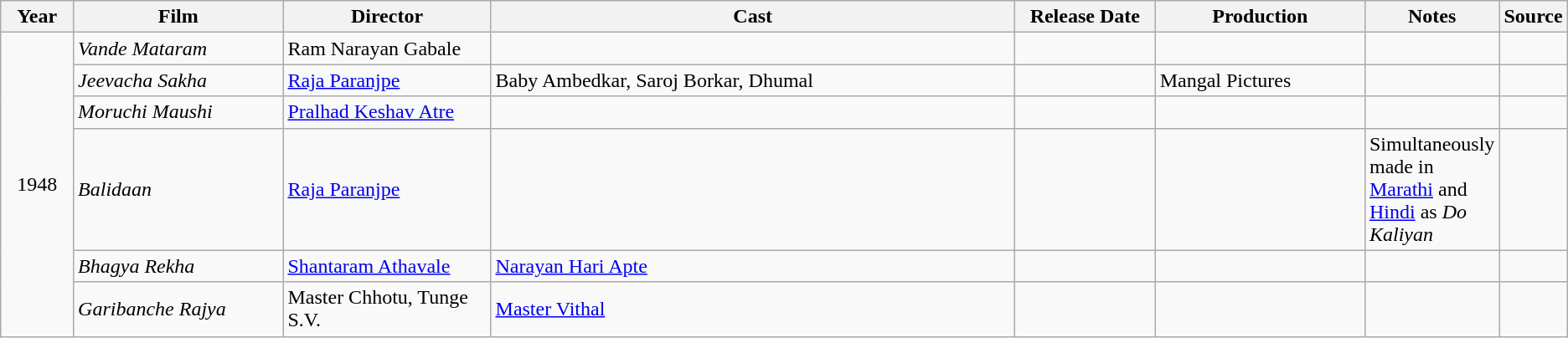<table class ="wikitable sortable collapsible">
<tr>
<th style="width: 05%;">Year</th>
<th style="width: 15%;">Film</th>
<th style="width: 15%;">Director</th>
<th style="width: 40%;" class="unsortable">Cast</th>
<th style="width: 10%;">Release Date</th>
<th style="width: 15%;" class="unsortable">Production</th>
<th style="width: 15%;" class="unsortable">Notes</th>
<th style="width: 15%;" class="unsortable">Source</th>
</tr>
<tr>
<td rowspan=6 align="center">1948</td>
<td><em>Vande Mataram</em></td>
<td>Ram Narayan Gabale</td>
<td></td>
<td></td>
<td></td>
<td></td>
<td></td>
</tr>
<tr>
<td><em>Jeevacha Sakha</em></td>
<td><a href='#'>Raja Paranjpe</a></td>
<td>Baby Ambedkar, Saroj Borkar, Dhumal</td>
<td></td>
<td>Mangal Pictures</td>
<td></td>
<td></td>
</tr>
<tr>
<td><em>Moruchi Maushi</em></td>
<td><a href='#'>Pralhad Keshav Atre</a></td>
<td></td>
<td></td>
<td></td>
<td></td>
<td></td>
</tr>
<tr>
<td><em>Balidaan</em></td>
<td><a href='#'>Raja Paranjpe</a></td>
<td></td>
<td></td>
<td></td>
<td>Simultaneously made in <a href='#'>Marathi</a> and <a href='#'>Hindi</a> as <em>Do Kaliyan</em></td>
<td></td>
</tr>
<tr>
<td><em>Bhagya Rekha</em></td>
<td><a href='#'>Shantaram Athavale</a></td>
<td><a href='#'>Narayan Hari Apte</a></td>
<td></td>
<td></td>
<td></td>
<td></td>
</tr>
<tr>
<td><em>Garibanche Rajya</em></td>
<td>Master Chhotu, Tunge S.V.</td>
<td><a href='#'>Master Vithal</a></td>
<td></td>
<td></td>
<td></td>
<td></td>
</tr>
</table>
